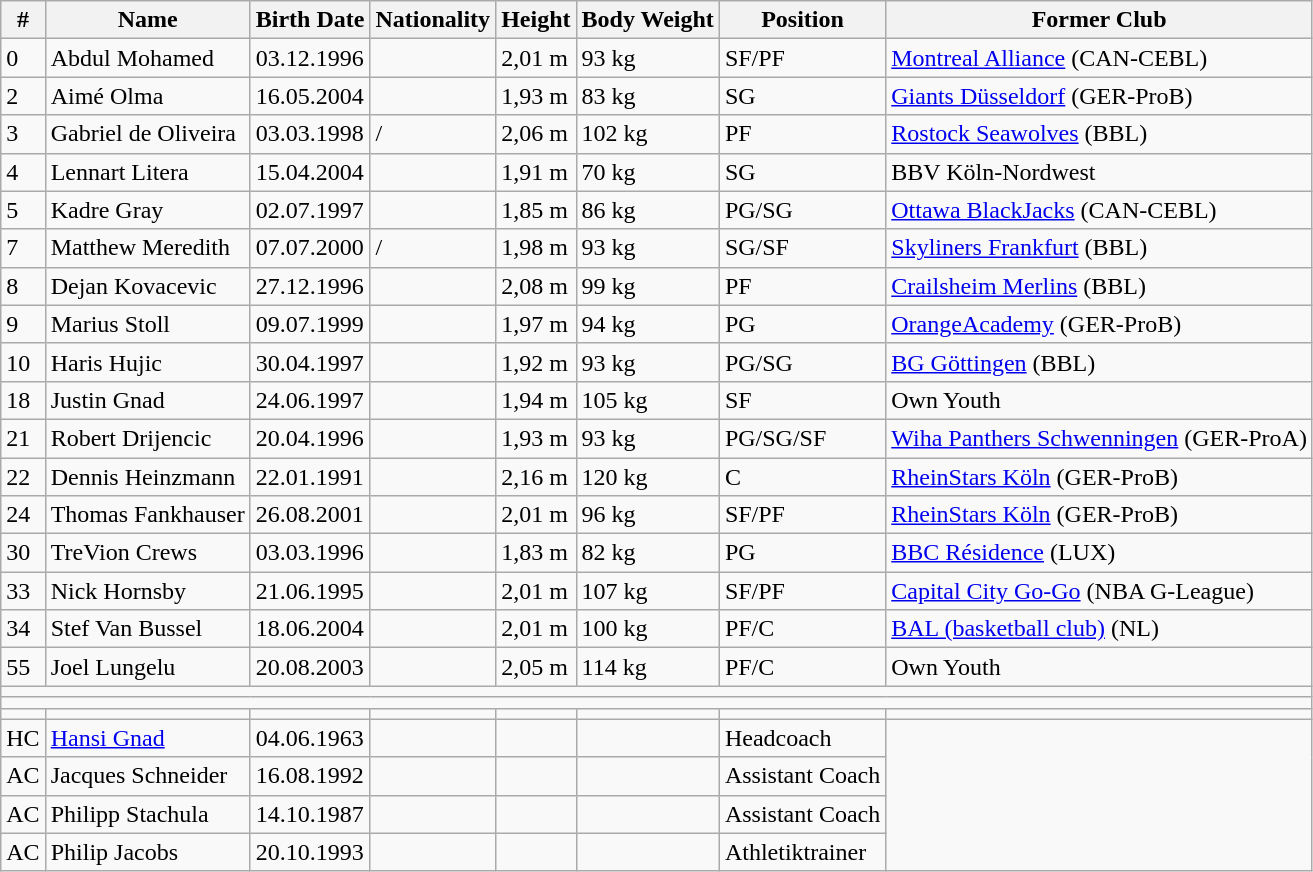<table class="wikitable">
<tr>
<th>#</th>
<th>Name</th>
<th>Birth Date</th>
<th>Nationality</th>
<th>Height</th>
<th>Body Weight</th>
<th>Position</th>
<th>Former Club</th>
</tr>
<tr>
<td>0</td>
<td>Abdul Mohamed</td>
<td>03.12.1996</td>
<td></td>
<td>2,01 m</td>
<td>93 kg</td>
<td>SF/PF</td>
<td><a href='#'>Montreal Alliance</a> (CAN-CEBL)</td>
</tr>
<tr>
<td>2</td>
<td>Aimé Olma</td>
<td>16.05.2004</td>
<td></td>
<td>1,93 m</td>
<td>83 kg</td>
<td>SG</td>
<td><a href='#'>Giants Düsseldorf</a> (GER-ProB)</td>
</tr>
<tr>
<td>3</td>
<td>Gabriel de Oliveira</td>
<td>03.03.1998</td>
<td> / </td>
<td>2,06 m</td>
<td>102 kg</td>
<td>PF</td>
<td><a href='#'>Rostock Seawolves</a> (BBL)</td>
</tr>
<tr>
<td>4</td>
<td>Lennart Litera</td>
<td>15.04.2004</td>
<td></td>
<td>1,91 m</td>
<td>70 kg</td>
<td>SG</td>
<td>BBV Köln-Nordwest</td>
</tr>
<tr>
<td>5</td>
<td>Kadre Gray</td>
<td>02.07.1997</td>
<td></td>
<td>1,85 m</td>
<td>86 kg</td>
<td>PG/SG</td>
<td><a href='#'>Ottawa BlackJacks</a> (CAN-CEBL)</td>
</tr>
<tr>
<td>7</td>
<td>Matthew Meredith</td>
<td>07.07.2000</td>
<td> / </td>
<td>1,98 m</td>
<td>93 kg</td>
<td>SG/SF</td>
<td><a href='#'>Skyliners Frankfurt</a> (BBL)</td>
</tr>
<tr>
<td>8</td>
<td>Dejan Kovacevic</td>
<td>27.12.1996</td>
<td></td>
<td>2,08 m</td>
<td>99 kg</td>
<td>PF</td>
<td><a href='#'>Crailsheim Merlins</a> (BBL)</td>
</tr>
<tr>
<td>9</td>
<td>Marius Stoll</td>
<td>09.07.1999</td>
<td></td>
<td>1,97 m</td>
<td>94 kg</td>
<td>PG</td>
<td><a href='#'>OrangeAcademy</a> (GER-ProB)</td>
</tr>
<tr>
<td>10</td>
<td>Haris Hujic</td>
<td>30.04.1997</td>
<td></td>
<td>1,92 m</td>
<td>93 kg</td>
<td>PG/SG</td>
<td><a href='#'>BG Göttingen</a> (BBL)</td>
</tr>
<tr>
<td>18</td>
<td>Justin Gnad</td>
<td>24.06.1997</td>
<td></td>
<td>1,94 m</td>
<td>105 kg</td>
<td>SF</td>
<td>Own Youth</td>
</tr>
<tr>
<td>21</td>
<td>Robert Drijencic</td>
<td>20.04.1996</td>
<td></td>
<td>1,93 m</td>
<td>93 kg</td>
<td>PG/SG/SF</td>
<td><a href='#'>Wiha Panthers Schwenningen</a> (GER-ProA)</td>
</tr>
<tr>
<td>22</td>
<td>Dennis Heinzmann</td>
<td>22.01.1991</td>
<td></td>
<td>2,16 m</td>
<td>120 kg</td>
<td>C</td>
<td><a href='#'>RheinStars Köln</a> (GER-ProB)</td>
</tr>
<tr>
<td>24</td>
<td>Thomas Fankhauser</td>
<td>26.08.2001</td>
<td></td>
<td>2,01 m</td>
<td>96 kg</td>
<td>SF/PF</td>
<td><a href='#'>RheinStars Köln</a> (GER-ProB)</td>
</tr>
<tr>
<td>30</td>
<td>TreVion Crews</td>
<td>03.03.1996</td>
<td></td>
<td>1,83 m</td>
<td>82 kg</td>
<td>PG</td>
<td><a href='#'>BBC Résidence</a> (LUX)</td>
</tr>
<tr>
<td>33</td>
<td>Nick Hornsby</td>
<td>21.06.1995</td>
<td></td>
<td>2,01 m</td>
<td>107 kg</td>
<td>SF/PF</td>
<td><a href='#'>Capital City Go-Go</a> (NBA G-League)</td>
</tr>
<tr>
<td>34</td>
<td>Stef Van Bussel</td>
<td>18.06.2004</td>
<td></td>
<td>2,01 m</td>
<td>100 kg</td>
<td>PF/C</td>
<td><a href='#'>BAL (basketball club)</a> (NL)</td>
</tr>
<tr>
<td>55</td>
<td>Joel Lungelu</td>
<td>20.08.2003</td>
<td></td>
<td>2,05 m</td>
<td>114 kg</td>
<td>PF/C</td>
<td>Own Youth</td>
</tr>
<tr>
<td colspan=8></td>
</tr>
<tr>
<td colspan=8></td>
</tr>
<tr>
<td></td>
<td></td>
<td></td>
<td></td>
<td></td>
<td></td>
<td></td>
<td></td>
</tr>
<tr>
<td>HC</td>
<td><a href='#'>Hansi Gnad</a></td>
<td>04.06.1963</td>
<td></td>
<td></td>
<td></td>
<td>Headcoach</td>
<td rowspan=4></td>
</tr>
<tr>
<td>AC</td>
<td>Jacques Schneider</td>
<td>16.08.1992</td>
<td></td>
<td></td>
<td></td>
<td>Assistant Coach</td>
</tr>
<tr>
<td>AC</td>
<td>Philipp Stachula</td>
<td>14.10.1987</td>
<td></td>
<td></td>
<td></td>
<td>Assistant Coach</td>
</tr>
<tr>
<td>AC</td>
<td>Philip Jacobs</td>
<td>20.10.1993</td>
<td></td>
<td></td>
<td></td>
<td>Athletiktrainer</td>
</tr>
</table>
